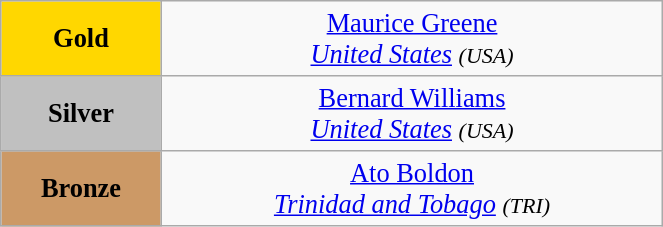<table class="wikitable" style=" text-align:center; font-size:110%;" width="35%">
<tr>
<td bgcolor="gold"><strong>Gold</strong></td>
<td> <a href='#'>Maurice Greene</a><br><em><a href='#'>United States</a> <small>(USA)</small></em></td>
</tr>
<tr>
<td bgcolor="silver"><strong>Silver</strong></td>
<td> <a href='#'>Bernard Williams</a><br><em><a href='#'>United States</a> <small>(USA)</small></em></td>
</tr>
<tr>
<td bgcolor="CC9966"><strong>Bronze</strong></td>
<td> <a href='#'>Ato Boldon</a><br><em><a href='#'>Trinidad and Tobago</a> <small>(TRI)</small></em></td>
</tr>
</table>
